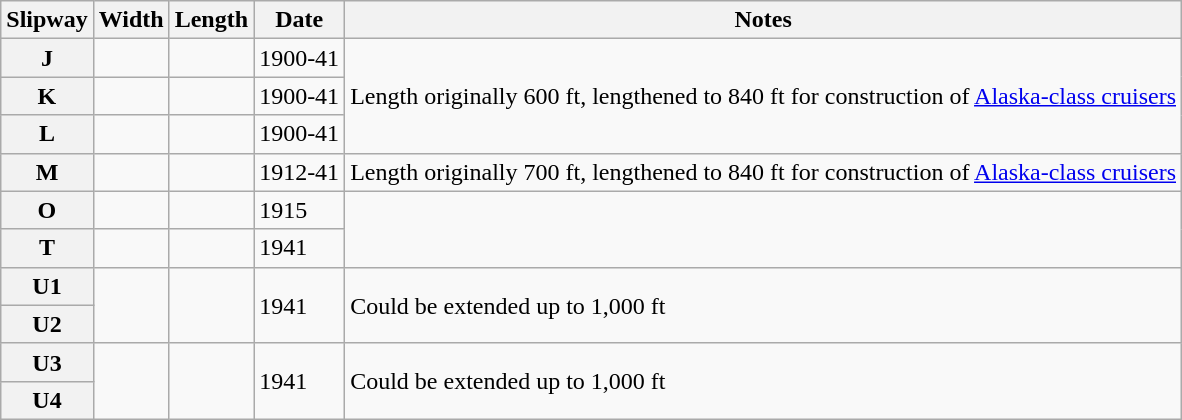<table class="wikitable">
<tr>
<th style="text-align: center;">Slipway</th>
<th>Width</th>
<th>Length</th>
<th>Date</th>
<th>Notes</th>
</tr>
<tr>
<th style="text-align: center;">J</th>
<td></td>
<td></td>
<td>1900-41</td>
<td rowspan=3>Length originally 600 ft, lengthened to 840 ft for construction of <a href='#'>Alaska-class cruisers</a></td>
</tr>
<tr>
<th style="text-align: center;">K</th>
<td></td>
<td></td>
<td>1900-41</td>
</tr>
<tr>
<th style="text-align: center;">L</th>
<td></td>
<td></td>
<td>1900-41</td>
</tr>
<tr>
<th style="text-align: center;">M</th>
<td></td>
<td></td>
<td>1912-41</td>
<td>Length originally 700 ft, lengthened to 840 ft for construction of <a href='#'>Alaska-class cruisers</a></td>
</tr>
<tr>
<th style="text-align: center;">O</th>
<td></td>
<td></td>
<td>1915</td>
</tr>
<tr>
<th style="text-align: center;">T</th>
<td></td>
<td></td>
<td>1941</td>
</tr>
<tr>
<th style="text-align: center;">U1</th>
<td scope="row" rowspan=2></td>
<td scope="row" rowspan=2></td>
<td scope="row" rowspan=2>1941</td>
<td scope="row" rowspan=2>Could be extended up to 1,000 ft</td>
</tr>
<tr>
<th style="text-align: center;">U2</th>
</tr>
<tr>
<th style="text-align: center;">U3</th>
<td scope="row" rowspan=2></td>
<td scope="row" rowspan=2></td>
<td scope="row" rowspan=2>1941</td>
<td scope="row" rowspan=2>Could be extended up to 1,000 ft</td>
</tr>
<tr>
<th style="text-align: center;">U4</th>
</tr>
</table>
